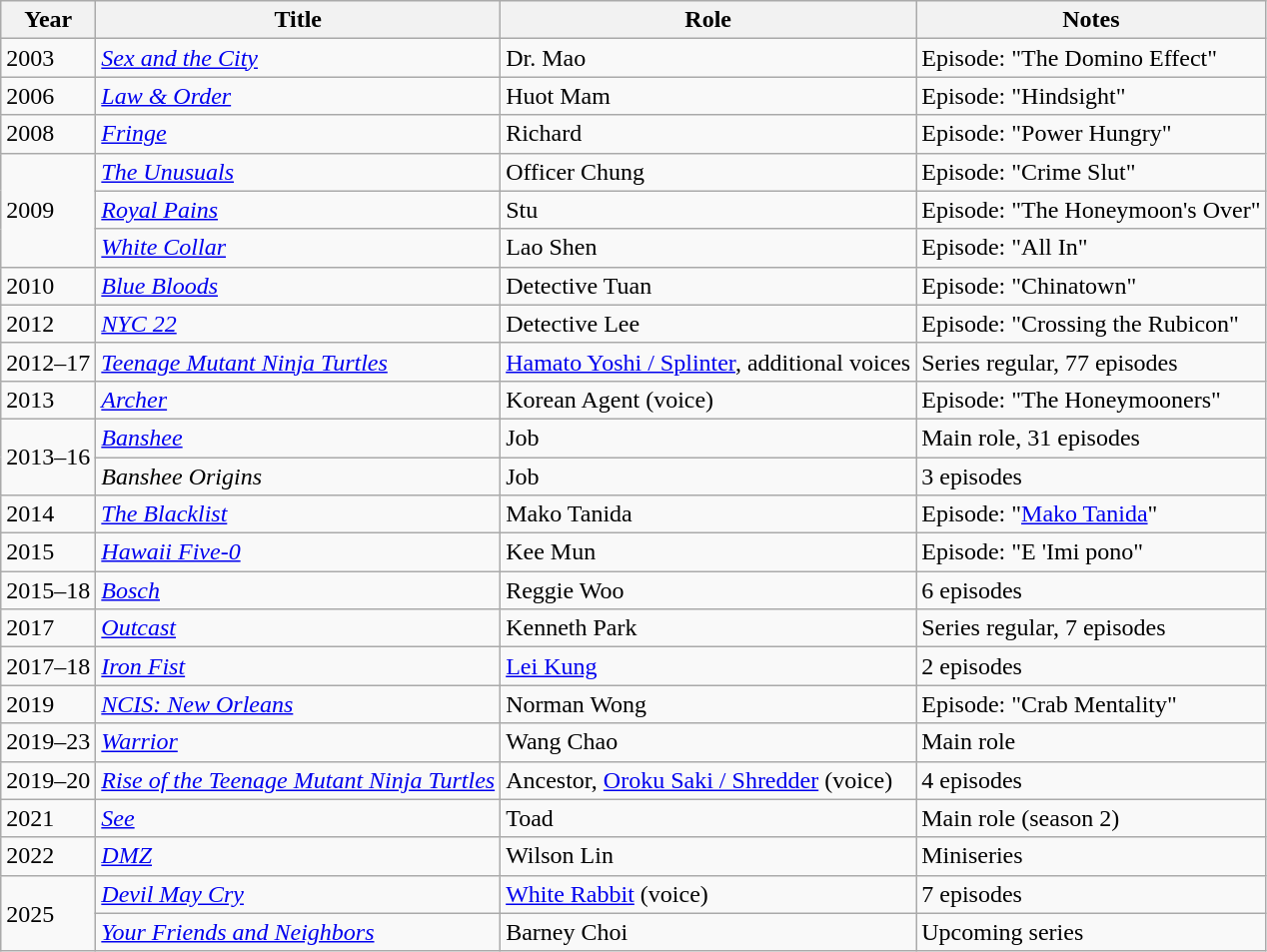<table class="wikitable">
<tr>
<th>Year</th>
<th>Title</th>
<th>Role</th>
<th>Notes</th>
</tr>
<tr>
<td>2003</td>
<td><em><a href='#'>Sex and the City</a></em></td>
<td>Dr. Mao</td>
<td>Episode: "The Domino Effect"</td>
</tr>
<tr>
<td>2006</td>
<td><em><a href='#'>Law & Order</a></em></td>
<td>Huot Mam</td>
<td>Episode: "Hindsight"</td>
</tr>
<tr>
<td>2008</td>
<td><em><a href='#'>Fringe</a></em></td>
<td>Richard</td>
<td>Episode: "Power Hungry"</td>
</tr>
<tr>
<td rowspan = "3">2009</td>
<td><em><a href='#'>The Unusuals</a></em></td>
<td>Officer Chung</td>
<td>Episode: "Crime Slut"</td>
</tr>
<tr>
<td><em><a href='#'>Royal Pains</a></em></td>
<td>Stu</td>
<td>Episode: "The Honeymoon's Over"</td>
</tr>
<tr>
<td><em><a href='#'>White Collar</a></em></td>
<td>Lao Shen</td>
<td>Episode: "All In"</td>
</tr>
<tr>
<td>2010</td>
<td><em><a href='#'>Blue Bloods</a></em></td>
<td>Detective Tuan</td>
<td>Episode: "Chinatown"</td>
</tr>
<tr>
<td>2012</td>
<td><em><a href='#'>NYC 22</a></em></td>
<td>Detective Lee</td>
<td>Episode: "Crossing the Rubicon"</td>
</tr>
<tr>
<td>2012–17</td>
<td><em><a href='#'>Teenage Mutant Ninja Turtles</a></em></td>
<td><a href='#'>Hamato Yoshi / Splinter</a>, additional voices</td>
<td>Series regular, 77 episodes</td>
</tr>
<tr>
<td>2013</td>
<td><em><a href='#'>Archer</a></em></td>
<td>Korean Agent (voice)</td>
<td>Episode: "The Honeymooners"</td>
</tr>
<tr>
<td rowspan="2">2013–16</td>
<td><em><a href='#'>Banshee</a></em></td>
<td>Job</td>
<td>Main role, 31 episodes</td>
</tr>
<tr>
<td><em>Banshee Origins</em></td>
<td>Job</td>
<td>3 episodes</td>
</tr>
<tr>
<td>2014</td>
<td><em><a href='#'>The Blacklist</a></em></td>
<td>Mako Tanida</td>
<td>Episode: "<a href='#'>Mako Tanida</a>"</td>
</tr>
<tr>
<td>2015</td>
<td><em><a href='#'>Hawaii Five-0</a></em></td>
<td>Kee Mun</td>
<td>Episode: "E 'Imi pono"</td>
</tr>
<tr>
<td>2015–18</td>
<td><em><a href='#'>Bosch</a></em></td>
<td>Reggie Woo</td>
<td>6 episodes</td>
</tr>
<tr>
<td>2017</td>
<td><em><a href='#'>Outcast</a></em></td>
<td>Kenneth Park</td>
<td>Series regular, 7 episodes</td>
</tr>
<tr>
<td>2017–18</td>
<td><em><a href='#'>Iron Fist</a></em></td>
<td><a href='#'>Lei Kung</a></td>
<td>2 episodes</td>
</tr>
<tr>
<td>2019</td>
<td><em><a href='#'>NCIS: New Orleans</a></em></td>
<td>Norman Wong</td>
<td>Episode: "Crab Mentality"</td>
</tr>
<tr>
<td>2019–23</td>
<td><em><a href='#'>Warrior</a></em></td>
<td>Wang Chao</td>
<td>Main role</td>
</tr>
<tr>
<td>2019–20</td>
<td><em><a href='#'>Rise of the Teenage Mutant Ninja Turtles</a></em></td>
<td>Ancestor, <a href='#'>Oroku Saki / Shredder</a> (voice)</td>
<td>4 episodes</td>
</tr>
<tr>
<td>2021</td>
<td><em><a href='#'>See</a></em></td>
<td>Toad</td>
<td>Main role (season 2)</td>
</tr>
<tr>
<td>2022</td>
<td><em><a href='#'>DMZ</a></em></td>
<td>Wilson Lin</td>
<td>Miniseries</td>
</tr>
<tr>
<td rowspan="2">2025</td>
<td><em><a href='#'>Devil May Cry</a></em></td>
<td><a href='#'>White Rabbit</a> (voice)</td>
<td>7 episodes</td>
</tr>
<tr>
<td><em><a href='#'>Your Friends and Neighbors</a></em></td>
<td>Barney Choi</td>
<td>Upcoming series</td>
</tr>
</table>
